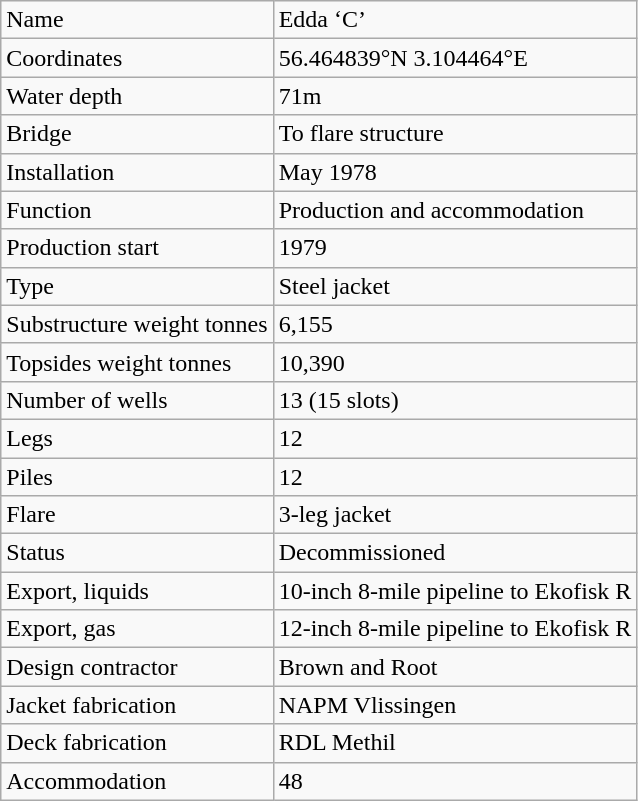<table class="wikitable">
<tr>
<td>Name</td>
<td>Edda ‘C’</td>
</tr>
<tr>
<td>Coordinates</td>
<td>56.464839°N 3.104464°E</td>
</tr>
<tr>
<td>Water depth</td>
<td>71m</td>
</tr>
<tr>
<td>Bridge</td>
<td>To flare structure</td>
</tr>
<tr>
<td>Installation</td>
<td>May 1978</td>
</tr>
<tr>
<td>Function</td>
<td>Production and accommodation</td>
</tr>
<tr>
<td>Production start</td>
<td>1979</td>
</tr>
<tr>
<td>Type</td>
<td>Steel jacket</td>
</tr>
<tr>
<td>Substructure weight tonnes</td>
<td>6,155</td>
</tr>
<tr>
<td>Topsides weight tonnes</td>
<td>10,390</td>
</tr>
<tr>
<td>Number of wells</td>
<td>13 (15 slots)</td>
</tr>
<tr>
<td>Legs</td>
<td>12</td>
</tr>
<tr>
<td>Piles</td>
<td>12</td>
</tr>
<tr>
<td>Flare</td>
<td>3-leg jacket</td>
</tr>
<tr>
<td>Status</td>
<td>Decommissioned</td>
</tr>
<tr>
<td>Export, liquids</td>
<td>10-inch 8-mile pipeline to Ekofisk  R</td>
</tr>
<tr>
<td>Export, gas</td>
<td>12-inch 8-mile pipeline to Ekofisk  R</td>
</tr>
<tr>
<td>Design contractor</td>
<td>Brown and Root</td>
</tr>
<tr>
<td>Jacket fabrication</td>
<td>NAPM Vlissingen</td>
</tr>
<tr>
<td>Deck fabrication</td>
<td>RDL Methil</td>
</tr>
<tr>
<td>Accommodation</td>
<td>48</td>
</tr>
</table>
